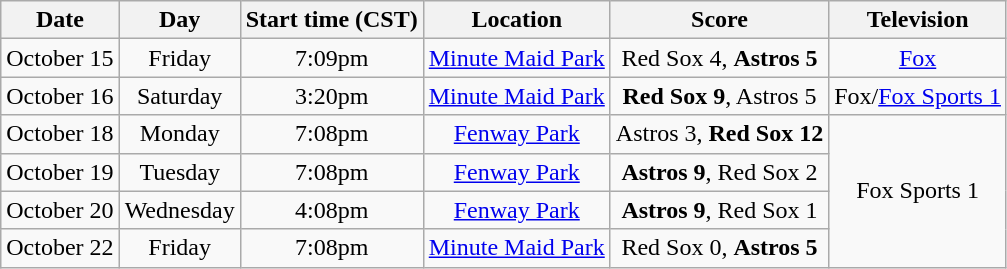<table class="wikitable" style="text-align:center;">
<tr>
<th>Date</th>
<th>Day</th>
<th>Start time (CST)</th>
<th>Location</th>
<th>Score</th>
<th>Television</th>
</tr>
<tr>
<td>October 15</td>
<td>Friday</td>
<td>7:09pm</td>
<td><a href='#'>Minute Maid Park</a></td>
<td>Red Sox 4, <strong>Astros 5</strong></td>
<td><a href='#'>Fox</a></td>
</tr>
<tr>
<td>October 16</td>
<td>Saturday</td>
<td>3:20pm</td>
<td><a href='#'>Minute Maid Park</a></td>
<td><strong>Red Sox 9</strong>, Astros 5</td>
<td>Fox/<a href='#'>Fox Sports 1</a></td>
</tr>
<tr>
<td>October 18</td>
<td>Monday</td>
<td>7:08pm</td>
<td><a href='#'>Fenway Park</a></td>
<td>Astros 3, <strong>Red Sox 12</strong></td>
<td rowspan=4>Fox Sports 1</td>
</tr>
<tr>
<td>October 19</td>
<td>Tuesday</td>
<td>7:08pm</td>
<td><a href='#'>Fenway Park</a></td>
<td><strong>Astros 9</strong>, Red Sox 2</td>
</tr>
<tr>
<td>October 20</td>
<td>Wednesday</td>
<td>4:08pm</td>
<td><a href='#'>Fenway Park</a></td>
<td><strong>Astros 9</strong>, Red Sox 1</td>
</tr>
<tr>
<td>October 22</td>
<td>Friday</td>
<td>7:08pm</td>
<td><a href='#'>Minute Maid Park</a></td>
<td>Red Sox 0, <strong>Astros 5</strong></td>
</tr>
</table>
